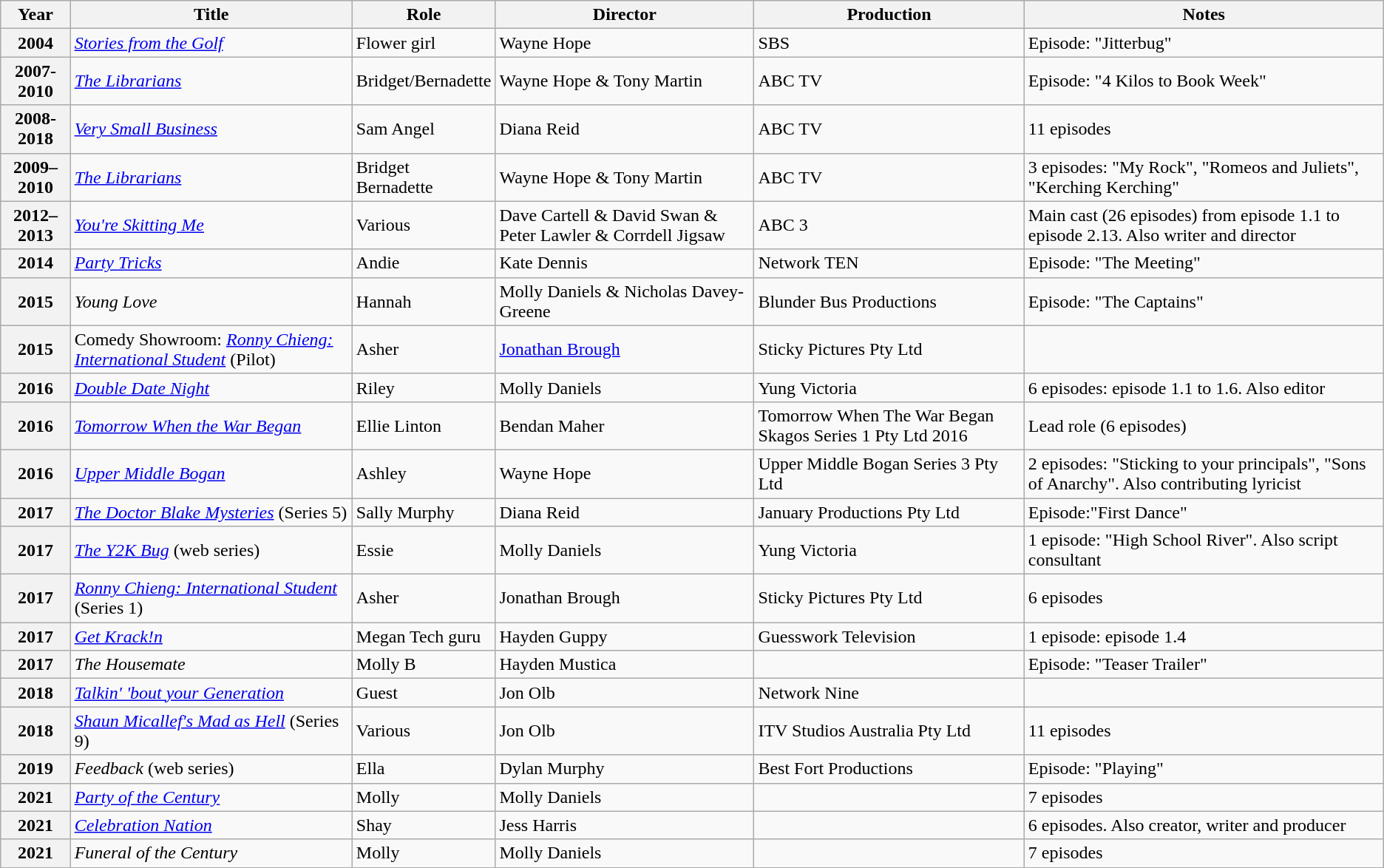<table class="wikitable plainrowheaders sortable">
<tr>
<th scope="col">Year</th>
<th scope="col">Title</th>
<th scope="col">Role</th>
<th scope="col">Director</th>
<th scope="col">Production</th>
<th scope="col" class="unsortable">Notes</th>
</tr>
<tr>
<th scope="row">2004</th>
<td><em><a href='#'>Stories from the Golf</a></em></td>
<td>Flower girl</td>
<td>Wayne Hope</td>
<td>SBS</td>
<td>Episode: "Jitterbug"</td>
</tr>
<tr>
<th scope="row">2007-2010</th>
<td><em><a href='#'>The Librarians</a></em></td>
<td>Bridget/Bernadette</td>
<td>Wayne Hope & Tony Martin</td>
<td>ABC TV</td>
<td>Episode: "4 Kilos to Book Week"</td>
</tr>
<tr>
<th scope="row">2008-2018</th>
<td><em><a href='#'>Very Small Business</a></em></td>
<td>Sam Angel</td>
<td>Diana Reid</td>
<td>ABC TV</td>
<td>11 episodes</td>
</tr>
<tr>
<th scope="row">2009–2010</th>
<td><em><a href='#'>The Librarians</a></em></td>
<td>Bridget<br>Bernadette</td>
<td>Wayne Hope & Tony Martin</td>
<td>ABC TV</td>
<td>3 episodes: "My Rock", "Romeos and Juliets", "Kerching Kerching"</td>
</tr>
<tr>
<th scope="row">2012–2013</th>
<td><em><a href='#'>You're Skitting Me</a></em></td>
<td>Various</td>
<td>Dave Cartell & David Swan & Peter Lawler & Corrdell Jigsaw</td>
<td>ABC 3</td>
<td>Main cast (26 episodes) from episode 1.1 to episode 2.13. Also writer and director</td>
</tr>
<tr>
<th scope="row">2014</th>
<td><em><a href='#'>Party Tricks</a></em></td>
<td>Andie</td>
<td>Kate Dennis</td>
<td>Network TEN</td>
<td>Episode: "The Meeting"</td>
</tr>
<tr>
<th scope="row">2015</th>
<td><em>Young Love</em></td>
<td>Hannah</td>
<td>Molly Daniels & Nicholas Davey-Greene</td>
<td>Blunder Bus Productions</td>
<td>Episode: "The Captains"</td>
</tr>
<tr>
<th scope="row">2015</th>
<td>Comedy Showroom: <em><a href='#'>Ronny Chieng: International Student</a></em> (Pilot)</td>
<td>Asher</td>
<td><a href='#'>Jonathan Brough</a></td>
<td>Sticky Pictures Pty Ltd</td>
<td></td>
</tr>
<tr>
<th scope="row">2016</th>
<td><em><a href='#'>Double Date Night</a></em></td>
<td>Riley</td>
<td>Molly Daniels</td>
<td>Yung Victoria</td>
<td>6 episodes: episode 1.1 to 1.6. Also editor</td>
</tr>
<tr>
<th scope="row">2016</th>
<td><em><a href='#'>Tomorrow When the War Began</a></em></td>
<td>Ellie Linton</td>
<td>Bendan Maher</td>
<td>Tomorrow When The War Began Skagos Series 1 Pty Ltd 2016</td>
<td>Lead role (6 episodes)</td>
</tr>
<tr>
<th scope="row">2016</th>
<td><em><a href='#'>Upper Middle Bogan</a></em></td>
<td>Ashley</td>
<td>Wayne Hope</td>
<td>Upper Middle Bogan Series 3 Pty Ltd</td>
<td>2 episodes: "Sticking to your principals", "Sons of Anarchy". Also contributing lyricist</td>
</tr>
<tr>
<th scope="row">2017</th>
<td><em><a href='#'>The Doctor Blake Mysteries</a></em> (Series 5)</td>
<td>Sally Murphy</td>
<td>Diana Reid</td>
<td>January Productions Pty Ltd</td>
<td>Episode:"First Dance"</td>
</tr>
<tr>
<th scope="row">2017</th>
<td><em><a href='#'>The Y2K Bug</a></em> (web series)</td>
<td>Essie</td>
<td>Molly Daniels</td>
<td>Yung Victoria</td>
<td>1 episode: "High School River". Also script consultant</td>
</tr>
<tr>
<th scope="row">2017</th>
<td><em><a href='#'>Ronny Chieng: International Student</a></em> (Series 1)</td>
<td>Asher</td>
<td>Jonathan Brough</td>
<td>Sticky Pictures Pty Ltd</td>
<td>6 episodes</td>
</tr>
<tr>
<th scope="row">2017</th>
<td><em><a href='#'>Get Krack!n</a></em></td>
<td>Megan Tech guru</td>
<td>Hayden Guppy</td>
<td>Guesswork Television</td>
<td>1 episode: episode 1.4</td>
</tr>
<tr>
<th scope="row">2017</th>
<td><em>The Housemate</em></td>
<td>Molly B</td>
<td>Hayden Mustica</td>
<td></td>
<td>Episode: "Teaser Trailer"</td>
</tr>
<tr>
<th scope="row">2018</th>
<td><em><a href='#'>Talkin' 'bout your Generation</a></em></td>
<td>Guest</td>
<td>Jon Olb</td>
<td>Network Nine</td>
<td></td>
</tr>
<tr>
<th scope="row">2018</th>
<td><em><a href='#'>Shaun Micallef's Mad as Hell</a></em> (Series 9)</td>
<td>Various</td>
<td>Jon Olb</td>
<td>ITV Studios Australia Pty Ltd</td>
<td>11 episodes</td>
</tr>
<tr>
<th scope="row">2019</th>
<td><em>Feedback</em> (web series)</td>
<td>Ella</td>
<td>Dylan Murphy</td>
<td>Best Fort Productions</td>
<td>Episode: "Playing"</td>
</tr>
<tr>
<th scope="row">2021</th>
<td><em><a href='#'>Party of the Century</a></em></td>
<td>Molly</td>
<td>Molly Daniels</td>
<td></td>
<td>7 episodes</td>
</tr>
<tr>
<th scope="row">2021</th>
<td><em><a href='#'>Celebration Nation</a></em></td>
<td>Shay</td>
<td>Jess Harris</td>
<td></td>
<td>6 episodes. Also creator, writer and producer</td>
</tr>
<tr>
<th scope="row">2021</th>
<td><em>Funeral of the Century</em></td>
<td>Molly</td>
<td>Molly Daniels</td>
<td></td>
<td>7 episodes</td>
</tr>
<tr>
</tr>
</table>
